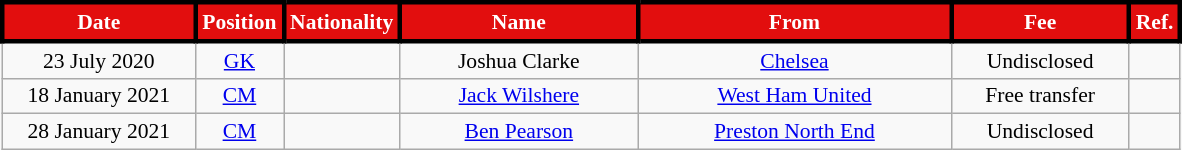<table class="wikitable"  style="text-align:center; font-size:90%; ">
<tr>
<th style="background:#e20e0e;color:#ffffff;border:3px solid #000000; width:120px;">Date</th>
<th style="background:#e20e0e;color:#ffffff;border:3px solid #000000; width:50px;">Position</th>
<th style="background:#e20e0e;color:#ffffff;border:3px solid #000000; width:50px;">Nationality</th>
<th style="background:#e20e0e;color:#ffffff;border:3px solid #000000; width:150px;">Name</th>
<th style="background:#e20e0e;color:#ffffff;border:3px solid #000000; width:200px;">From</th>
<th style="background:#e20e0e;color:#ffffff;border:3px solid #000000; width:110px;">Fee</th>
<th style="background:#e20e0e;color:#ffffff;border:3px solid #000000; width:25px;">Ref.</th>
</tr>
<tr>
<td>23 July 2020</td>
<td><a href='#'>GK</a></td>
<td></td>
<td>Joshua Clarke</td>
<td> <a href='#'>Chelsea</a></td>
<td>Undisclosed</td>
<td></td>
</tr>
<tr>
<td>18 January 2021</td>
<td><a href='#'>CM</a></td>
<td></td>
<td><a href='#'>Jack Wilshere</a></td>
<td> <a href='#'>West Ham United</a></td>
<td>Free transfer</td>
<td></td>
</tr>
<tr>
<td>28 January 2021</td>
<td><a href='#'>CM</a></td>
<td></td>
<td><a href='#'>Ben Pearson</a></td>
<td> <a href='#'>Preston North End</a></td>
<td>Undisclosed</td>
<td></td>
</tr>
</table>
